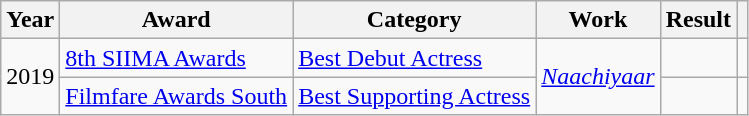<table class="wikitable sortable">
<tr>
<th scope="col">Year</th>
<th scope="col">Award</th>
<th scope="col">Category</th>
<th scope="col">Work</th>
<th scope="col">Result</th>
<th class="unsortable" scope="col"></th>
</tr>
<tr>
<td rowspan="2">2019</td>
<td><a href='#'>8th SIIMA Awards</a></td>
<td><a href='#'>Best Debut Actress</a></td>
<td rowspan="2"><em><a href='#'>Naachiyaar</a></em></td>
<td></td>
<td style="text-align:center;"></td>
</tr>
<tr>
<td><a href='#'>Filmfare Awards South</a></td>
<td><a href='#'>Best Supporting Actress</a></td>
<td></td>
<td style="text-align:center;"></td>
</tr>
</table>
